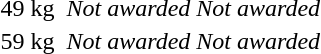<table>
<tr>
<td>49 kg</td>
<td></td>
<td><em>Not awarded</em></td>
<td><em>Not awarded</em></td>
</tr>
<tr>
<td>59 kg</td>
<td></td>
<td><em>Not awarded</em></td>
<td><em>Not awarded</em></td>
</tr>
</table>
